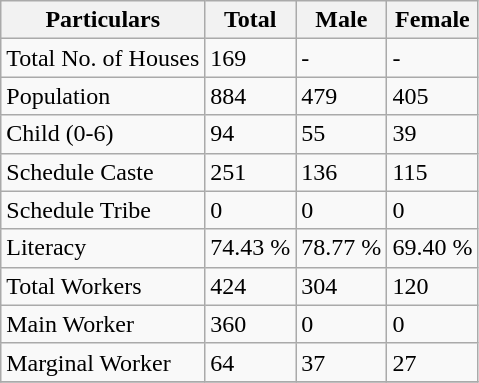<table class="wikitable sortable">
<tr>
<th>Particulars</th>
<th>Total</th>
<th>Male</th>
<th>Female</th>
</tr>
<tr>
<td>Total No. of Houses</td>
<td>169</td>
<td>-</td>
<td>-</td>
</tr>
<tr>
<td>Population</td>
<td>884</td>
<td>479</td>
<td>405</td>
</tr>
<tr>
<td>Child (0-6)</td>
<td>94</td>
<td>55</td>
<td>39</td>
</tr>
<tr>
<td>Schedule Caste</td>
<td>251</td>
<td>136</td>
<td>115</td>
</tr>
<tr>
<td>Schedule Tribe</td>
<td>0</td>
<td>0</td>
<td>0</td>
</tr>
<tr>
<td>Literacy</td>
<td>74.43 %</td>
<td>78.77 %</td>
<td>69.40 %</td>
</tr>
<tr>
<td>Total Workers</td>
<td>424</td>
<td>304</td>
<td>120</td>
</tr>
<tr>
<td>Main Worker</td>
<td>360</td>
<td>0</td>
<td>0</td>
</tr>
<tr>
<td>Marginal Worker</td>
<td>64</td>
<td>37</td>
<td>27</td>
</tr>
<tr>
</tr>
</table>
